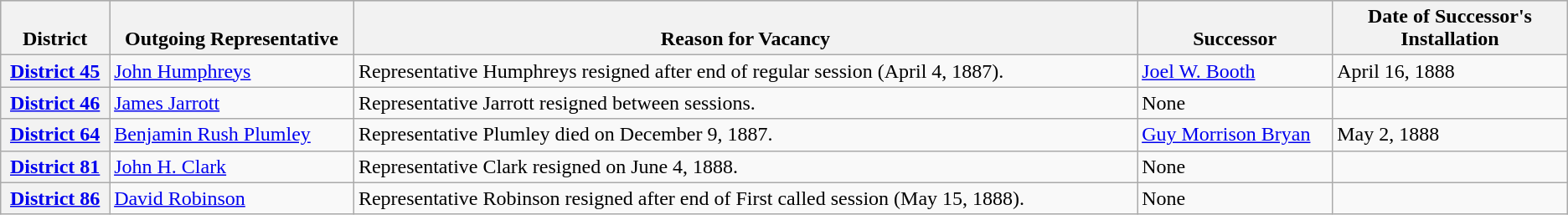<table class="wikitable">
<tr bgcolor="#cccccc" align="center" valign="bottom">
<th>District</th>
<th>Outgoing Representative</th>
<th width="50%">Reason for Vacancy</th>
<th>Successor</th>
<th width="15%">Date of Successor's Installation</th>
</tr>
<tr>
<th><a href='#'>District 45</a></th>
<td><a href='#'>John Humphreys</a></td>
<td>Representative Humphreys resigned after end of regular session (April 4, 1887).</td>
<td><a href='#'>Joel W. Booth</a></td>
<td>April 16, 1888</td>
</tr>
<tr>
<th><a href='#'>District 46</a></th>
<td><a href='#'>James Jarrott</a></td>
<td>Representative Jarrott resigned between sessions.</td>
<td>None</td>
<td></td>
</tr>
<tr>
<th><a href='#'>District 64</a></th>
<td><a href='#'>Benjamin Rush Plumley</a></td>
<td>Representative Plumley died on December 9, 1887.</td>
<td><a href='#'>Guy Morrison Bryan</a></td>
<td>May 2, 1888</td>
</tr>
<tr>
<th><a href='#'>District 81</a></th>
<td><a href='#'>John H. Clark</a></td>
<td>Representative Clark resigned on June 4, 1888.</td>
<td>None</td>
<td></td>
</tr>
<tr>
<th><a href='#'>District 86</a></th>
<td><a href='#'>David Robinson</a></td>
<td>Representative Robinson resigned after end of First called session (May 15, 1888).</td>
<td>None</td>
<td></td>
</tr>
</table>
